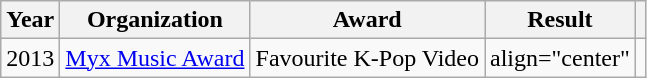<table class="wikitable" style="text-align:center">
<tr>
<th scope="col">Year</th>
<th scope="col">Organization</th>
<th scope="col">Award</th>
<th scope="col">Result</th>
<th class="unsortable"></th>
</tr>
<tr>
<td align="center">2013</td>
<td align="center"><a href='#'>Myx Music Award</a></td>
<td align="center">Favourite K-Pop Video</td>
<td>align="center" </td>
<td align="center"></td>
</tr>
</table>
